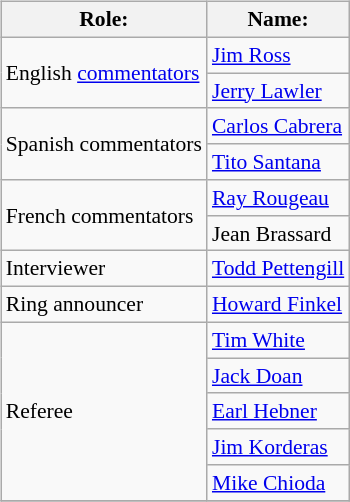<table class=wikitable style="font-size:90%; margin: 0.5em 0 0.5em 1em; float: right; clear: right;">
<tr>
<th>Role:</th>
<th>Name:</th>
</tr>
<tr>
<td rowspan="2">English <a href='#'>commentators</a></td>
<td><a href='#'>Jim Ross</a></td>
</tr>
<tr>
<td><a href='#'>Jerry Lawler</a></td>
</tr>
<tr>
<td rowspan="2">Spanish commentators</td>
<td><a href='#'>Carlos Cabrera</a></td>
</tr>
<tr>
<td><a href='#'>Tito Santana</a></td>
</tr>
<tr>
<td rowspan="2">French commentators</td>
<td><a href='#'>Ray Rougeau</a></td>
</tr>
<tr>
<td>Jean Brassard</td>
</tr>
<tr>
<td>Interviewer</td>
<td><a href='#'>Todd Pettengill</a></td>
</tr>
<tr>
<td>Ring announcer</td>
<td><a href='#'>Howard Finkel</a></td>
</tr>
<tr>
<td rowspan="5">Referee</td>
<td><a href='#'>Tim White</a></td>
</tr>
<tr>
<td><a href='#'>Jack Doan</a></td>
</tr>
<tr>
<td><a href='#'>Earl Hebner</a></td>
</tr>
<tr>
<td><a href='#'>Jim Korderas</a></td>
</tr>
<tr>
<td><a href='#'>Mike Chioda</a></td>
</tr>
<tr>
</tr>
</table>
